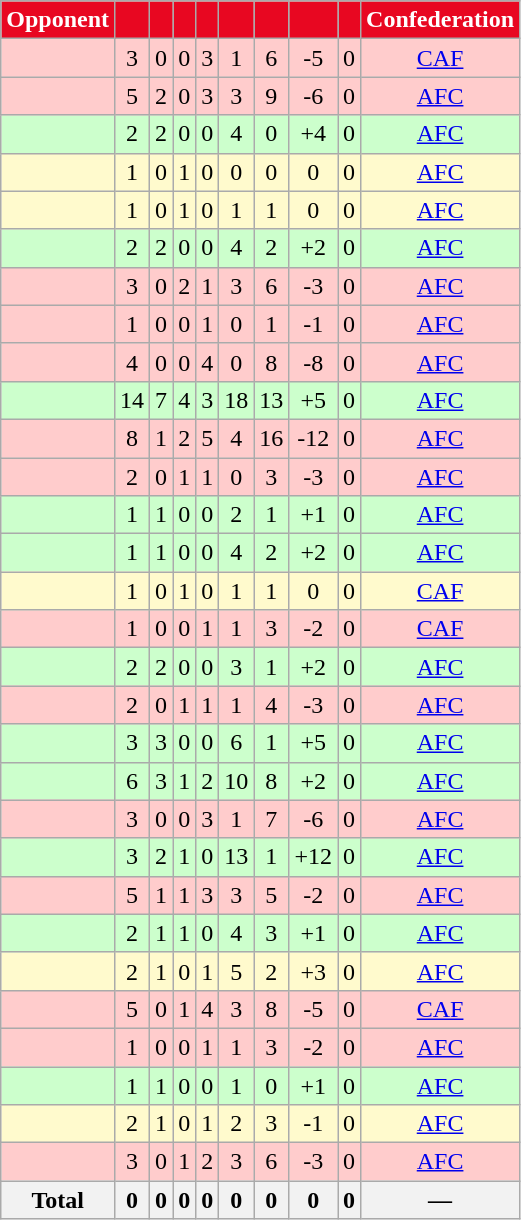<table class="wikitable sortable collapsible" style="text-align:center;">
<tr style="color:white">
<th style="background-color:#E80721;color:white">Opponent</th>
<th style="background-color:#E80721;"></th>
<th style="background-color:#E80721;"></th>
<th style="background-color:#E80721;"></th>
<th style="background-color:#E80721;"></th>
<th style="background-color:#E80721;"></th>
<th style="background-color:#E80721;"></th>
<th style="background-color:#E80721;"></th>
<th style="background-color:#E80721;"></th>
<th style="background-color:#E80721;color:white">Confederation</th>
</tr>
<tr bgcolor=FFCCCC>
<td style="text-align:left;"></td>
<td>3</td>
<td>0</td>
<td>0</td>
<td>3</td>
<td>1</td>
<td>6</td>
<td>-5</td>
<td>0</td>
<td><a href='#'>CAF</a></td>
</tr>
<tr bgcolor=FFCCCC>
<td style="text-align:left;"></td>
<td>5</td>
<td>2</td>
<td>0</td>
<td>3</td>
<td>3</td>
<td>9</td>
<td>-6</td>
<td>0</td>
<td><a href='#'>AFC</a></td>
</tr>
<tr bgcolor=CCFFCC>
<td style="text-align:left;"></td>
<td>2</td>
<td>2</td>
<td>0</td>
<td>0</td>
<td>4</td>
<td>0</td>
<td>+4</td>
<td>0</td>
<td><a href='#'>AFC</a></td>
</tr>
<tr bgcolor=FFFACD>
<td style="text-align:left;"></td>
<td>1</td>
<td>0</td>
<td>1</td>
<td>0</td>
<td>0</td>
<td>0</td>
<td>0</td>
<td>0</td>
<td><a href='#'>AFC</a></td>
</tr>
<tr bgcolor=FFFACD>
<td style="text-align:left;"></td>
<td>1</td>
<td>0</td>
<td>1</td>
<td>0</td>
<td>1</td>
<td>1</td>
<td>0</td>
<td>0</td>
<td><a href='#'>AFC</a></td>
</tr>
<tr bgcolor=CCFFCC>
<td style="text-align:left;"></td>
<td>2</td>
<td>2</td>
<td>0</td>
<td>0</td>
<td>4</td>
<td>2</td>
<td>+2</td>
<td>0</td>
<td><a href='#'>AFC</a></td>
</tr>
<tr bgcolor=FFCCCC>
<td style="text-align:left;"></td>
<td>3</td>
<td>0</td>
<td>2</td>
<td>1</td>
<td>3</td>
<td>6</td>
<td>-3</td>
<td>0</td>
<td><a href='#'>AFC</a></td>
</tr>
<tr bgcolor=FFCCCC>
<td style="text-align:left;"></td>
<td>1</td>
<td>0</td>
<td>0</td>
<td>1</td>
<td>0</td>
<td>1</td>
<td>-1</td>
<td>0</td>
<td><a href='#'>AFC</a></td>
</tr>
<tr bgcolor=FFCCCC>
<td style="text-align:left;"></td>
<td>4</td>
<td>0</td>
<td>0</td>
<td>4</td>
<td>0</td>
<td>8</td>
<td>-8</td>
<td>0</td>
<td><a href='#'>AFC</a></td>
</tr>
<tr bgcolor=CCFFCC>
<td style="text-align:left;"></td>
<td>14</td>
<td>7</td>
<td>4</td>
<td>3</td>
<td>18</td>
<td>13</td>
<td>+5</td>
<td>0</td>
<td><a href='#'>AFC</a></td>
</tr>
<tr bgcolor=FFCCCC>
<td style="text-align:left;"></td>
<td>8</td>
<td>1</td>
<td>2</td>
<td>5</td>
<td>4</td>
<td>16</td>
<td>-12</td>
<td>0</td>
<td><a href='#'>AFC</a></td>
</tr>
<tr bgcolor=FFCCCC>
<td style="text-align:left;"></td>
<td>2</td>
<td>0</td>
<td>1</td>
<td>1</td>
<td>0</td>
<td>3</td>
<td>-3</td>
<td>0</td>
<td><a href='#'>AFC</a></td>
</tr>
<tr bgcolor=CCFFCC>
<td style="text-align:left;"></td>
<td>1</td>
<td>1</td>
<td>0</td>
<td>0</td>
<td>2</td>
<td>1</td>
<td>+1</td>
<td>0</td>
<td><a href='#'>AFC</a></td>
</tr>
<tr bgcolor=CCFFCC>
<td style="text-align:left;"></td>
<td>1</td>
<td>1</td>
<td>0</td>
<td>0</td>
<td>4</td>
<td>2</td>
<td>+2</td>
<td>0</td>
<td><a href='#'>AFC</a></td>
</tr>
<tr bgcolor=FFFACD>
<td style="text-align:left;"></td>
<td>1</td>
<td>0</td>
<td>1</td>
<td>0</td>
<td>1</td>
<td>1</td>
<td>0</td>
<td>0</td>
<td><a href='#'>CAF</a></td>
</tr>
<tr bgcolor=FFCCCC>
<td style="text-align:left;"></td>
<td>1</td>
<td>0</td>
<td>0</td>
<td>1</td>
<td>1</td>
<td>3</td>
<td>-2</td>
<td>0</td>
<td><a href='#'>CAF</a></td>
</tr>
<tr bgcolor=CCFFCC>
<td style="text-align:left;"></td>
<td>2</td>
<td>2</td>
<td>0</td>
<td>0</td>
<td>3</td>
<td>1</td>
<td>+2</td>
<td>0</td>
<td><a href='#'>AFC</a></td>
</tr>
<tr bgcolor=FFCCCC>
<td style="text-align:left;"></td>
<td>2</td>
<td>0</td>
<td>1</td>
<td>1</td>
<td>1</td>
<td>4</td>
<td>-3</td>
<td>0</td>
<td><a href='#'>AFC</a></td>
</tr>
<tr bgcolor=CCFFCC>
<td style="text-align:left;"></td>
<td>3</td>
<td>3</td>
<td>0</td>
<td>0</td>
<td>6</td>
<td>1</td>
<td>+5</td>
<td>0</td>
<td><a href='#'>AFC</a></td>
</tr>
<tr bgcolor=CCFFCC>
<td style="text-align:left;"></td>
<td>6</td>
<td>3</td>
<td>1</td>
<td>2</td>
<td>10</td>
<td>8</td>
<td>+2</td>
<td>0</td>
<td><a href='#'>AFC</a></td>
</tr>
<tr bgcolor=FFCCCC>
<td style="text-align:left;"></td>
<td>3</td>
<td>0</td>
<td>0</td>
<td>3</td>
<td>1</td>
<td>7</td>
<td>-6</td>
<td>0</td>
<td><a href='#'>AFC</a></td>
</tr>
<tr bgcolor=CCFFCC>
<td style="text-align:left;"></td>
<td>3</td>
<td>2</td>
<td>1</td>
<td>0</td>
<td>13</td>
<td>1</td>
<td>+12</td>
<td>0</td>
<td><a href='#'>AFC</a></td>
</tr>
<tr bgcolor=FFCCCC>
<td style="text-align:left;"></td>
<td>5</td>
<td>1</td>
<td>1</td>
<td>3</td>
<td>3</td>
<td>5</td>
<td>-2</td>
<td>0</td>
<td><a href='#'>AFC</a></td>
</tr>
<tr bgcolor=CCFFCC>
<td style="text-align:left;"></td>
<td>2</td>
<td>1</td>
<td>1</td>
<td>0</td>
<td>4</td>
<td>3</td>
<td>+1</td>
<td>0</td>
<td><a href='#'>AFC</a></td>
</tr>
<tr bgcolor=FFFACD>
<td style="text-align:left;"></td>
<td>2</td>
<td>1</td>
<td>0</td>
<td>1</td>
<td>5</td>
<td>2</td>
<td>+3</td>
<td>0</td>
<td><a href='#'>AFC</a></td>
</tr>
<tr bgcolor=FFCCCC>
<td style="text-align:left;"></td>
<td>5</td>
<td>0</td>
<td>1</td>
<td>4</td>
<td>3</td>
<td>8</td>
<td>-5</td>
<td>0</td>
<td><a href='#'>CAF</a></td>
</tr>
<tr bgcolor=FFCCCC>
<td style="text-align:left;"></td>
<td>1</td>
<td>0</td>
<td>0</td>
<td>1</td>
<td>1</td>
<td>3</td>
<td>-2</td>
<td>0</td>
<td><a href='#'>AFC</a></td>
</tr>
<tr bgcolor=CCFFCC>
<td style="text-align:left;"></td>
<td>1</td>
<td>1</td>
<td>0</td>
<td>0</td>
<td>1</td>
<td>0</td>
<td>+1</td>
<td>0</td>
<td><a href='#'>AFC</a></td>
</tr>
<tr bgcolor=FFFACD>
<td style="text-align:left;"></td>
<td>2</td>
<td>1</td>
<td>0</td>
<td>1</td>
<td>2</td>
<td>3</td>
<td>-1</td>
<td>0</td>
<td><a href='#'>AFC</a></td>
</tr>
<tr bgcolor=FFCCCC>
<td style="text-align:left;"></td>
<td>3</td>
<td>0</td>
<td>1</td>
<td>2</td>
<td>3</td>
<td>6</td>
<td>-3</td>
<td>0</td>
<td><a href='#'>AFC</a></td>
</tr>
<tr>
<th>Total</th>
<th>0</th>
<th>0</th>
<th>0</th>
<th>0</th>
<th>0</th>
<th>0</th>
<th>0</th>
<th>0</th>
<th>—</th>
</tr>
</table>
